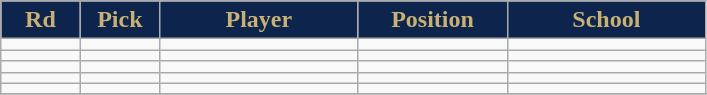<table class="wikitable sortable">
<tr>
<th style="background:#0d254c;color:#c9b074;"  width="8%">Rd</th>
<th style="background:#0d254c;color:#c9b074;"  width="8%">Pick</th>
<th style="background:#0d254c;color:#c9b074;"  width="20%">Player</th>
<th style="background:#0d254c;color:#c9b074;"  width="15%">Position</th>
<th style="background:#0d254c;color:#c9b074;"  width="20%">School</th>
</tr>
<tr align="center">
<td align=center></td>
<td></td>
<td></td>
<td></td>
<td></td>
</tr>
<tr align="center">
<td align=center></td>
<td></td>
<td></td>
<td></td>
<td></td>
</tr>
<tr align="center">
<td align=center></td>
<td></td>
<td></td>
<td></td>
<td></td>
</tr>
<tr align="center">
<td align=center></td>
<td></td>
<td></td>
<td></td>
<td></td>
</tr>
<tr align="center">
<td align=center></td>
<td></td>
<td></td>
<td></td>
<td></td>
</tr>
<tr>
</tr>
</table>
